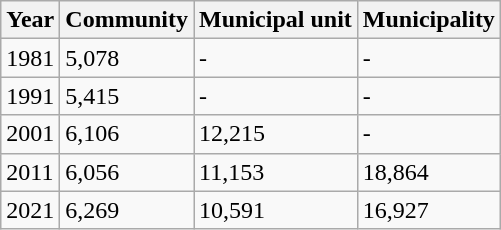<table class=wikitable>
<tr>
<th>Year</th>
<th>Community</th>
<th>Municipal unit</th>
<th>Municipality</th>
</tr>
<tr>
<td>1981</td>
<td>5,078</td>
<td>-</td>
<td>-</td>
</tr>
<tr>
<td>1991</td>
<td>5,415</td>
<td>-</td>
<td>-</td>
</tr>
<tr>
<td>2001</td>
<td>6,106</td>
<td>12,215</td>
<td>-</td>
</tr>
<tr>
<td>2011</td>
<td>6,056</td>
<td>11,153</td>
<td>18,864</td>
</tr>
<tr>
<td>2021</td>
<td>6,269</td>
<td>10,591</td>
<td>16,927</td>
</tr>
</table>
